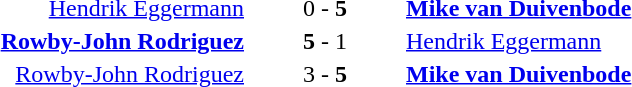<table style="text-align:center">
<tr>
<th width=223></th>
<th width=100></th>
<th width=223></th>
</tr>
<tr>
<td align=right><a href='#'>Hendrik Eggermann</a> </td>
<td>0 - <strong>5</strong></td>
<td align=left> <strong><a href='#'>Mike van Duivenbode</a></strong></td>
</tr>
<tr>
<td align=right><strong><a href='#'>Rowby-John Rodriguez</a></strong> </td>
<td><strong>5</strong> - 1</td>
<td align=left> <a href='#'>Hendrik Eggermann</a></td>
</tr>
<tr>
<td align=right><a href='#'>Rowby-John Rodriguez</a> </td>
<td>3 - <strong>5</strong></td>
<td align=left> <strong><a href='#'>Mike van Duivenbode</a></strong></td>
</tr>
</table>
